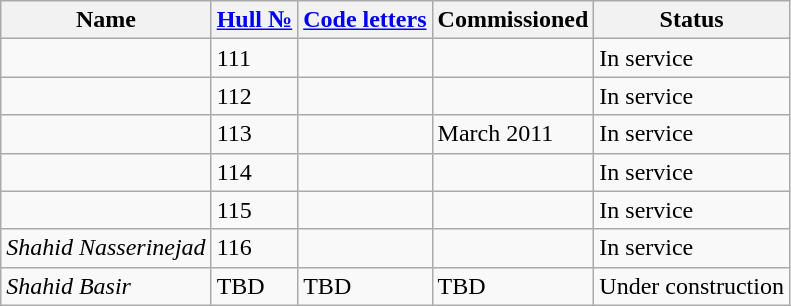<table class="wikitable">
<tr>
<th>Name</th>
<th><a href='#'>Hull №</a></th>
<th><a href='#'>Code letters</a></th>
<th>Commissioned</th>
<th>Status</th>
</tr>
<tr>
<td></td>
<td>111</td>
<td></td>
<td></td>
<td>In service</td>
</tr>
<tr>
<td></td>
<td>112</td>
<td></td>
<td></td>
<td>In service</td>
</tr>
<tr>
<td></td>
<td>113</td>
<td></td>
<td>March 2011</td>
<td>In service</td>
</tr>
<tr>
<td></td>
<td>114</td>
<td></td>
<td></td>
<td>In service</td>
</tr>
<tr>
<td></td>
<td>115</td>
<td></td>
<td></td>
<td>In service</td>
</tr>
<tr>
<td><em>Shahid Nasserinejad</em></td>
<td>116</td>
<td></td>
<td></td>
<td>In service</td>
</tr>
<tr>
<td><em>Shahid Basir</em></td>
<td>TBD</td>
<td>TBD</td>
<td>TBD</td>
<td>Under construction</td>
</tr>
</table>
